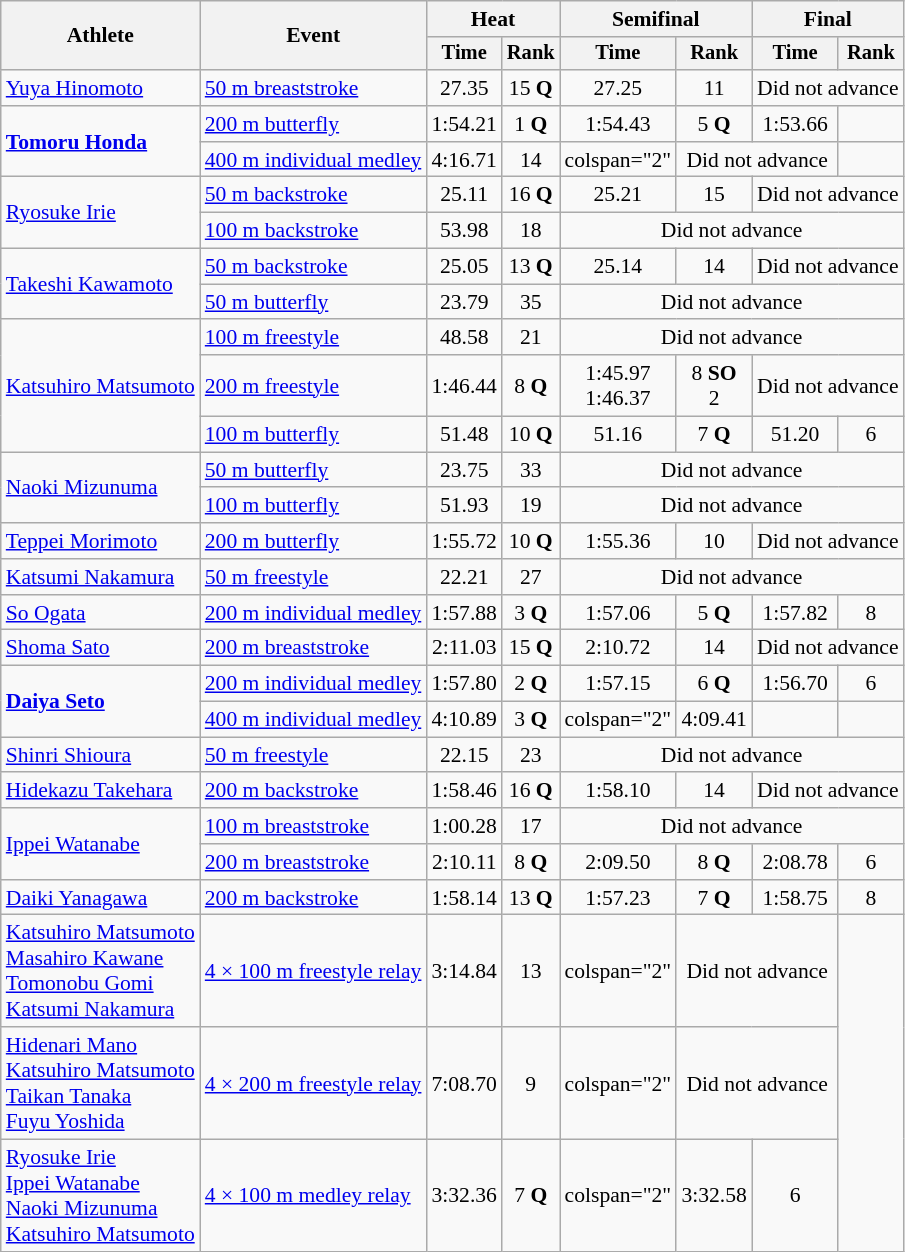<table class="wikitable" style="text-align:center; font-size:90%;">
<tr>
<th rowspan="2">Athlete</th>
<th rowspan="2">Event</th>
<th colspan="2">Heat</th>
<th colspan="2">Semifinal</th>
<th colspan="2">Final</th>
</tr>
<tr style="font-size:95%">
<th>Time</th>
<th>Rank</th>
<th>Time</th>
<th>Rank</th>
<th>Time</th>
<th>Rank</th>
</tr>
<tr>
<td align=left><a href='#'>Yuya Hinomoto</a></td>
<td align=left><a href='#'>50 m breaststroke</a></td>
<td>27.35</td>
<td>15 <strong>Q</strong></td>
<td>27.25</td>
<td>11</td>
<td colspan="2">Did not advance</td>
</tr>
<tr>
<td align=left rowspan=2><strong><a href='#'>Tomoru Honda</a></strong></td>
<td align=left><a href='#'>200 m butterfly</a></td>
<td>1:54.21</td>
<td>1 <strong>Q</strong></td>
<td>1:54.43</td>
<td>5 <strong>Q</strong></td>
<td>1:53.66</td>
<td></td>
</tr>
<tr>
<td align=left><a href='#'>400 m individual medley</a></td>
<td>4:16.71</td>
<td>14</td>
<td>colspan="2" </td>
<td colspan="2">Did not advance</td>
</tr>
<tr>
<td align=left rowspan=2><a href='#'>Ryosuke Irie</a></td>
<td align=left><a href='#'>50 m backstroke</a></td>
<td>25.11</td>
<td>16 <strong>Q</strong></td>
<td>25.21</td>
<td>15</td>
<td colspan=2>Did not advance</td>
</tr>
<tr>
<td align=left><a href='#'>100 m backstroke</a></td>
<td>53.98</td>
<td>18</td>
<td colspan=4>Did not advance</td>
</tr>
<tr>
<td align=left rowspan=2><a href='#'>Takeshi Kawamoto</a></td>
<td align=left><a href='#'>50 m backstroke</a></td>
<td>25.05</td>
<td>13 <strong>Q</strong></td>
<td>25.14</td>
<td>14</td>
<td colspan=2>Did not advance</td>
</tr>
<tr>
<td align=left><a href='#'>50 m butterfly</a></td>
<td>23.79</td>
<td>35</td>
<td colspan=4>Did not advance</td>
</tr>
<tr>
<td align=left rowspan=3><a href='#'>Katsuhiro Matsumoto</a></td>
<td align=left><a href='#'>100 m freestyle</a></td>
<td>48.58</td>
<td>21</td>
<td colspan=4>Did not advance</td>
</tr>
<tr>
<td align=left><a href='#'>200 m freestyle</a></td>
<td>1:46.44</td>
<td>8 <strong>Q</strong></td>
<td>1:45.97<br>1:46.37</td>
<td>8 <strong>SO</strong><br>2</td>
<td colspan="2">Did not advance</td>
</tr>
<tr>
<td align=left><a href='#'>100 m butterfly</a></td>
<td>51.48</td>
<td>10 <strong>Q</strong></td>
<td>51.16</td>
<td>7 <strong>Q</strong></td>
<td>51.20</td>
<td>6</td>
</tr>
<tr>
<td align=left rowspan=2><a href='#'>Naoki Mizunuma</a></td>
<td align=left><a href='#'>50 m butterfly</a></td>
<td>23.75</td>
<td>33</td>
<td colspan=4>Did not advance</td>
</tr>
<tr>
<td align=left><a href='#'>100 m butterfly</a></td>
<td>51.93</td>
<td>19</td>
<td colspan=4>Did not advance</td>
</tr>
<tr>
<td align=left><a href='#'>Teppei Morimoto</a></td>
<td align=left><a href='#'>200 m butterfly</a></td>
<td>1:55.72</td>
<td>10 <strong>Q</strong></td>
<td>1:55.36</td>
<td>10</td>
<td colspan=2>Did not advance</td>
</tr>
<tr>
<td align=left><a href='#'>Katsumi Nakamura</a></td>
<td align=left><a href='#'>50 m freestyle</a></td>
<td>22.21</td>
<td>27</td>
<td colspan=4>Did not advance</td>
</tr>
<tr>
<td align=left><a href='#'>So Ogata</a></td>
<td align=left><a href='#'>200 m individual medley</a></td>
<td>1:57.88</td>
<td>3 <strong>Q</strong></td>
<td>1:57.06</td>
<td>5 <strong>Q</strong></td>
<td>1:57.82</td>
<td>8</td>
</tr>
<tr>
<td align=left><a href='#'>Shoma Sato</a></td>
<td align=left><a href='#'>200 m breaststroke</a></td>
<td>2:11.03</td>
<td>15 <strong>Q</strong></td>
<td>2:10.72</td>
<td>14</td>
<td colspan=2>Did not advance</td>
</tr>
<tr>
<td align=left rowspan=2><strong><a href='#'>Daiya Seto</a></strong></td>
<td align=left><a href='#'>200 m individual medley</a></td>
<td>1:57.80</td>
<td>2 <strong>Q</strong></td>
<td>1:57.15</td>
<td>6 <strong>Q</strong></td>
<td>1:56.70</td>
<td>6</td>
</tr>
<tr>
<td align=left><a href='#'>400 m individual medley</a></td>
<td>4:10.89</td>
<td>3 <strong>Q</strong></td>
<td>colspan="2" </td>
<td>4:09.41</td>
<td></td>
</tr>
<tr>
<td align=left><a href='#'>Shinri Shioura</a></td>
<td align=left><a href='#'>50 m freestyle</a></td>
<td>22.15</td>
<td>23</td>
<td colspan=4>Did not advance</td>
</tr>
<tr>
<td align=left><a href='#'>Hidekazu Takehara</a></td>
<td align=left><a href='#'>200 m backstroke</a></td>
<td>1:58.46</td>
<td>16 <strong>Q</strong></td>
<td>1:58.10</td>
<td>14</td>
<td colspan=2>Did not advance</td>
</tr>
<tr>
<td align=left rowspan=2><a href='#'>Ippei Watanabe</a></td>
<td align=left><a href='#'>100 m breaststroke</a></td>
<td>1:00.28</td>
<td>17</td>
<td colspan=4>Did not advance</td>
</tr>
<tr>
<td align=left><a href='#'>200 m breaststroke</a></td>
<td>2:10.11</td>
<td>8 <strong>Q</strong></td>
<td>2:09.50</td>
<td>8 <strong>Q</strong></td>
<td>2:08.78</td>
<td>6</td>
</tr>
<tr>
<td align=left><a href='#'>Daiki Yanagawa</a></td>
<td align=left><a href='#'>200 m backstroke</a></td>
<td>1:58.14</td>
<td>13 <strong>Q</strong></td>
<td>1:57.23</td>
<td>7 <strong>Q</strong></td>
<td>1:58.75</td>
<td>8</td>
</tr>
<tr>
<td align=left><a href='#'>Katsuhiro Matsumoto</a> <br><a href='#'>Masahiro Kawane</a> <br><a href='#'>Tomonobu Gomi</a> <br><a href='#'>Katsumi Nakamura</a></td>
<td align=left><a href='#'>4 × 100 m freestyle relay</a></td>
<td>3:14.84</td>
<td>13</td>
<td>colspan="2" </td>
<td colspan="2">Did not advance</td>
</tr>
<tr>
<td align=left><a href='#'>Hidenari Mano</a><br><a href='#'>Katsuhiro Matsumoto</a> <br><a href='#'>Taikan Tanaka</a><br><a href='#'>Fuyu Yoshida</a></td>
<td align=left><a href='#'>4 × 200 m freestyle relay</a></td>
<td>7:08.70</td>
<td>9</td>
<td>colspan="2" </td>
<td colspan="2">Did not advance</td>
</tr>
<tr>
<td align=left><a href='#'>Ryosuke Irie</a> <br><a href='#'>Ippei Watanabe</a><br><a href='#'>Naoki Mizunuma</a> <br><a href='#'>Katsuhiro Matsumoto</a></td>
<td align=left><a href='#'>4 × 100 m medley relay</a></td>
<td>3:32.36</td>
<td>7 <strong>Q</strong></td>
<td>colspan="2" </td>
<td>3:32.58</td>
<td>6</td>
</tr>
</table>
